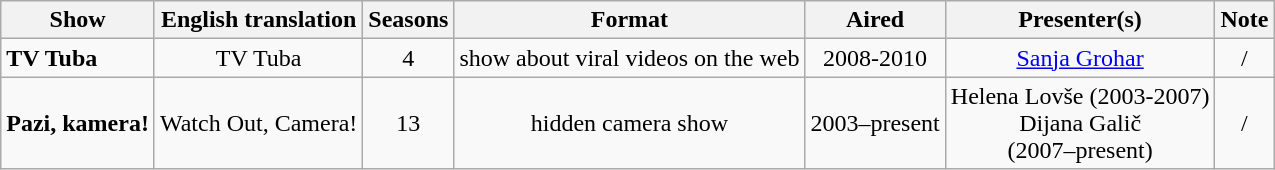<table class="wikitable">
<tr>
<th>Show</th>
<th>English translation</th>
<th>Seasons</th>
<th>Format</th>
<th>Aired</th>
<th>Presenter(s)</th>
<th>Note</th>
</tr>
<tr>
<td><strong>TV Tuba</strong></td>
<td align=center>TV Tuba</td>
<td align=center>4</td>
<td align=center>show about viral videos on the web</td>
<td align=center>2008-2010</td>
<td align=center><a href='#'>Sanja Grohar</a></td>
<td align=center>/</td>
</tr>
<tr>
<td><strong>Pazi, kamera!</strong></td>
<td align=center>Watch Out, Camera!</td>
<td align=center>13</td>
<td align=center>hidden camera show</td>
<td align=center>2003–present</td>
<td align=center>Helena Lovše (2003-2007)<br>Dijana Galič<br>(2007–present)</td>
<td align=center>/</td>
</tr>
</table>
